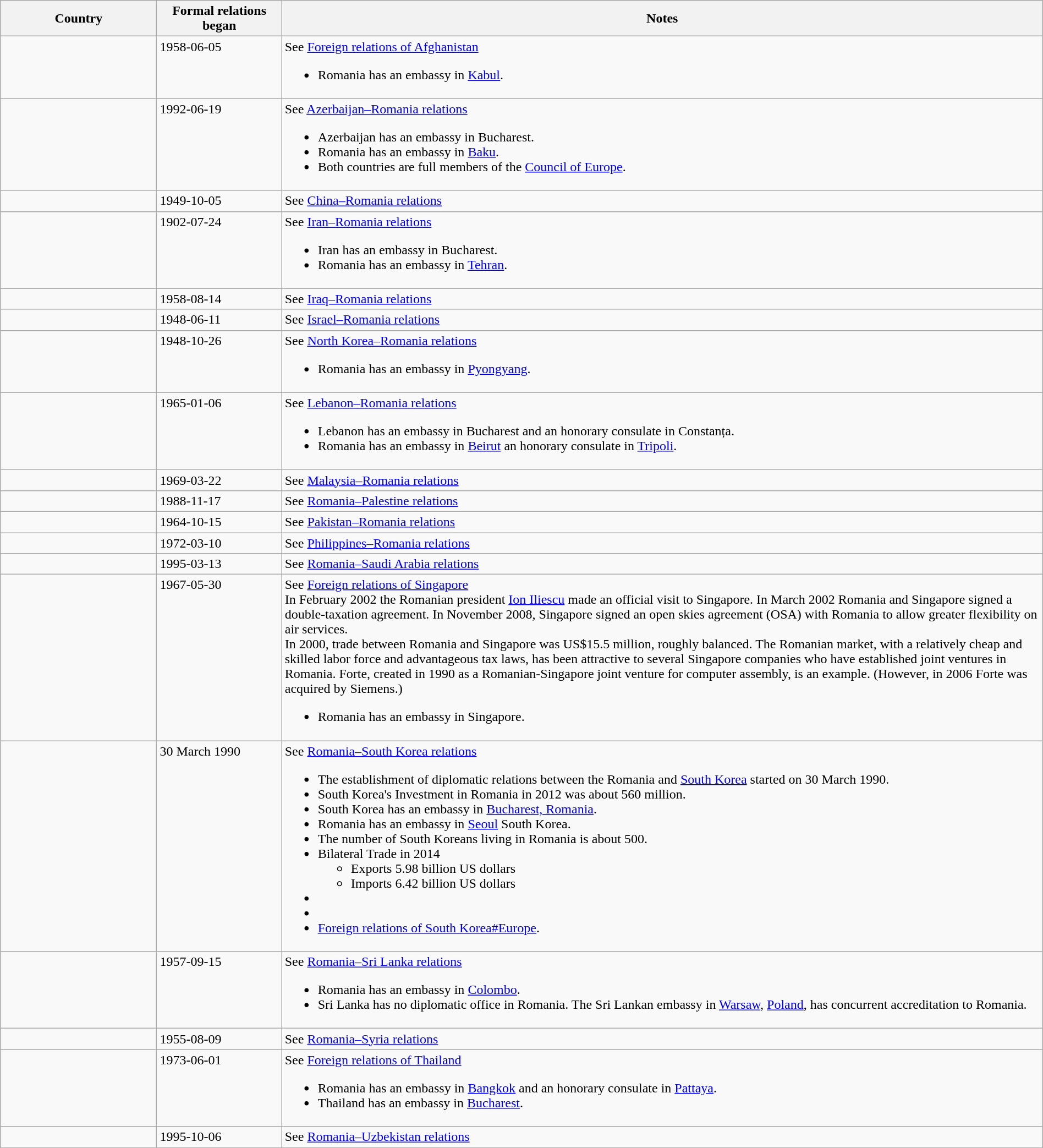<table class="wikitable sortable" style="width:100%; margin:auto;">
<tr>
<th style="width:15%;">Country</th>
<th style="width:12%;">Formal relations began</th>
<th>Notes</th>
</tr>
<tr valign="top">
<td></td>
<td>1958-06-05</td>
<td>See <a href='#'>Foreign relations of Afghanistan</a><br><ul><li>Romania has an embassy in <a href='#'>Kabul</a>.</li></ul></td>
</tr>
<tr valign="top">
<td></td>
<td>1992-06-19</td>
<td>See <a href='#'>Azerbaijan–Romania relations</a><br><ul><li>Azerbaijan has an embassy in Bucharest.</li><li>Romania has an embassy in <a href='#'>Baku</a>.</li><li>Both countries are full members of the <a href='#'>Council of Europe</a>.</li></ul></td>
</tr>
<tr valign="top">
<td></td>
<td>1949-10-05</td>
<td>See <a href='#'>China–Romania relations</a></td>
</tr>
<tr valign="top">
<td></td>
<td>1902-07-24</td>
<td>See <a href='#'>Iran–Romania relations</a><br><ul><li>Iran has an embassy in Bucharest.</li><li>Romania has an embassy in <a href='#'>Tehran</a>.</li></ul></td>
</tr>
<tr valign="top">
<td></td>
<td>1958-08-14</td>
<td>See <a href='#'>Iraq–Romania relations</a></td>
</tr>
<tr valign="top">
<td></td>
<td>1948-06-11</td>
<td>See <a href='#'>Israel–Romania relations</a></td>
</tr>
<tr valign="top">
<td></td>
<td>1948-10-26</td>
<td>See <a href='#'>North Korea–Romania relations</a><br><ul><li>Romania has an embassy in <a href='#'>Pyongyang</a>.</li></ul></td>
</tr>
<tr valign="top">
<td></td>
<td>1965-01-06</td>
<td>See <a href='#'>Lebanon–Romania relations</a><br><ul><li>Lebanon has an embassy in Bucharest and an honorary consulate in Constanța.</li><li>Romania has an embassy in <a href='#'>Beirut</a> an honorary consulate in <a href='#'>Tripoli</a>.</li></ul></td>
</tr>
<tr valign="top">
<td></td>
<td>1969-03-22</td>
<td>See <a href='#'>Malaysia–Romania relations</a></td>
</tr>
<tr valign="top">
<td></td>
<td>1988-11-17</td>
<td>See <a href='#'>Romania–Palestine relations</a></td>
</tr>
<tr valign="top">
<td></td>
<td>1964-10-15</td>
<td>See <a href='#'>Pakistan–Romania relations</a></td>
</tr>
<tr valign="top">
<td></td>
<td>1972-03-10</td>
<td>See <a href='#'>Philippines–Romania relations</a></td>
</tr>
<tr valign="top">
<td></td>
<td>1995-03-13</td>
<td>See <a href='#'>Romania–Saudi Arabia relations</a></td>
</tr>
<tr valign="top">
<td></td>
<td>1967-05-30</td>
<td>See <a href='#'>Foreign relations of Singapore</a><br>In February 2002 the Romanian president <a href='#'>Ion Iliescu</a> made an official visit to Singapore. In March 2002 Romania and Singapore signed a double-taxation agreement. In November 2008, Singapore signed an open skies agreement (OSA) with Romania to allow greater flexibility on air services.<br>In 2000, trade between Romania and Singapore was US$15.5 million, roughly balanced. The Romanian market, with a relatively cheap and skilled labor force and advantageous tax laws, has been attractive to several Singapore companies who have established joint ventures in Romania. Forte, created in 1990 as a Romanian-Singapore joint venture for computer assembly, is an example. (However, in 2006 Forte was acquired by Siemens.)<ul><li>Romania has an embassy in Singapore.</li></ul></td>
</tr>
<tr valign="top">
<td></td>
<td>30 March 1990</td>
<td>See <a href='#'>Romania–South Korea relations</a><br><ul><li>The establishment of diplomatic relations between the Romania and <a href='#'>South Korea</a> started on 30 March 1990.</li><li>South Korea's Investment in Romania in 2012 was about 560 million.</li><li>South Korea has an embassy in <a href='#'>Bucharest, Romania</a>.</li><li>Romania has an embassy in <a href='#'>Seoul</a> South Korea.</li><li>The number of South Koreans living in Romania is about 500.</li><li>Bilateral Trade in 2014<ul><li>Exports 5.98 billion US dollars</li><li>Imports 6.42 billion US dollars</li></ul></li><li></li><li> </li><li><a href='#'>Foreign relations of South Korea#Europe</a>.</li></ul></td>
</tr>
<tr valign="top">
<td></td>
<td>1957-09-15</td>
<td>See <a href='#'>Romania–Sri Lanka relations</a><br><ul><li>Romania has an embassy in <a href='#'>Colombo</a>.</li><li>Sri Lanka has no diplomatic office in Romania. The Sri Lankan embassy in <a href='#'>Warsaw</a>, <a href='#'>Poland</a>, has concurrent accreditation to Romania.</li></ul></td>
</tr>
<tr valign="top">
<td></td>
<td>1955-08-09</td>
<td>See <a href='#'>Romania–Syria relations</a></td>
</tr>
<tr valign="top">
<td></td>
<td>1973-06-01</td>
<td>See <a href='#'>Foreign relations of Thailand</a><br><ul><li>Romania has an embassy in <a href='#'>Bangkok</a> and an honorary consulate in <a href='#'>Pattaya</a>.</li><li>Thailand has an embassy in <a href='#'>Bucharest</a>.</li></ul></td>
</tr>
<tr valign="top">
<td></td>
<td>1995-10-06</td>
<td>See <a href='#'>Romania–Uzbekistan relations</a></td>
</tr>
</table>
